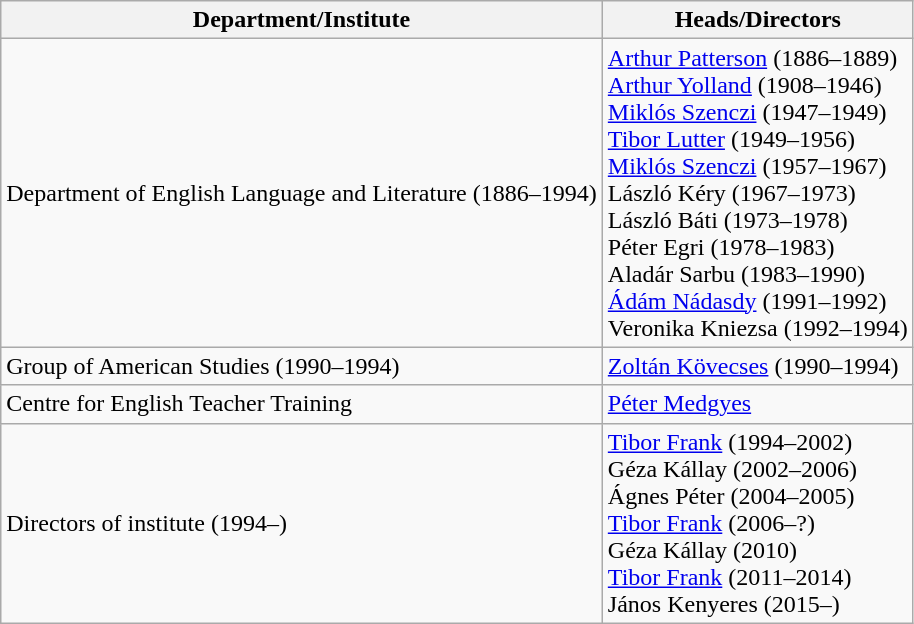<table class="wikitable">
<tr>
<th>Department/Institute</th>
<th>Heads/Directors</th>
</tr>
<tr>
<td>Department of English Language and Literature (1886–1994)</td>
<td><a href='#'>Arthur Patterson</a> (1886–1889) <br> <a href='#'>Arthur Yolland</a> (1908–1946) <br><a href='#'>Miklós Szenczi</a> (1947–1949) <br><a href='#'>Tibor Lutter</a> (1949–1956) <br><a href='#'>Miklós Szenczi</a> (1957–1967) <br>László Kéry (1967–1973) <br>László Báti (1973–1978) <br>Péter Egri (1978–1983) <br>Aladár Sarbu (1983–1990) <br><a href='#'>Ádám Nádasdy</a> (1991–1992) <br>Veronika Kniezsa (1992–1994)</td>
</tr>
<tr>
<td>Group of American Studies (1990–1994)</td>
<td><a href='#'>Zoltán Kövecses</a> (1990–1994)</td>
</tr>
<tr>
<td>Centre for English Teacher Training</td>
<td><a href='#'>Péter Medgyes</a></td>
</tr>
<tr>
<td>Directors of institute (1994–)</td>
<td><a href='#'>Tibor Frank</a> (1994–2002) <br>Géza Kállay (2002–2006) <br>Ágnes Péter (2004–2005) <br><a href='#'>Tibor Frank</a> (2006–?) <br>Géza Kállay (2010) <br><a href='#'>Tibor Frank</a> (2011–2014) <br> János Kenyeres (2015–)</td>
</tr>
</table>
